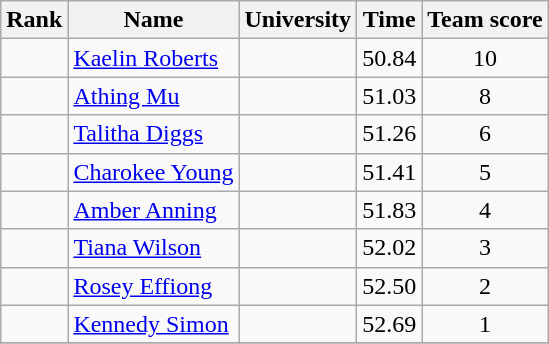<table class="wikitable sortable" style="text-align:center">
<tr>
<th>Rank</th>
<th>Name</th>
<th>University</th>
<th>Time</th>
<th>Team score</th>
</tr>
<tr>
<td></td>
<td align=left> <a href='#'>Kaelin Roberts</a></td>
<td></td>
<td>50.84</td>
<td>10</td>
</tr>
<tr>
<td></td>
<td align=left> <a href='#'>Athing Mu</a></td>
<td></td>
<td>51.03</td>
<td>8</td>
</tr>
<tr>
<td></td>
<td align=left> <a href='#'>Talitha Diggs</a></td>
<td></td>
<td>51.26</td>
<td>6</td>
</tr>
<tr>
<td></td>
<td align=left> <a href='#'>Charokee Young</a></td>
<td></td>
<td>51.41</td>
<td>5</td>
</tr>
<tr>
<td></td>
<td align=left> <a href='#'>Amber Anning</a></td>
<td></td>
<td>51.83</td>
<td>4</td>
</tr>
<tr>
<td></td>
<td align=left> <a href='#'>Tiana Wilson</a></td>
<td></td>
<td>52.02</td>
<td>3</td>
</tr>
<tr>
<td></td>
<td align=left> <a href='#'>Rosey Effiong</a></td>
<td></td>
<td>52.50</td>
<td>2</td>
</tr>
<tr>
<td></td>
<td align=left> <a href='#'>Kennedy Simon</a></td>
<td></td>
<td>52.69</td>
<td>1</td>
</tr>
<tr>
</tr>
</table>
